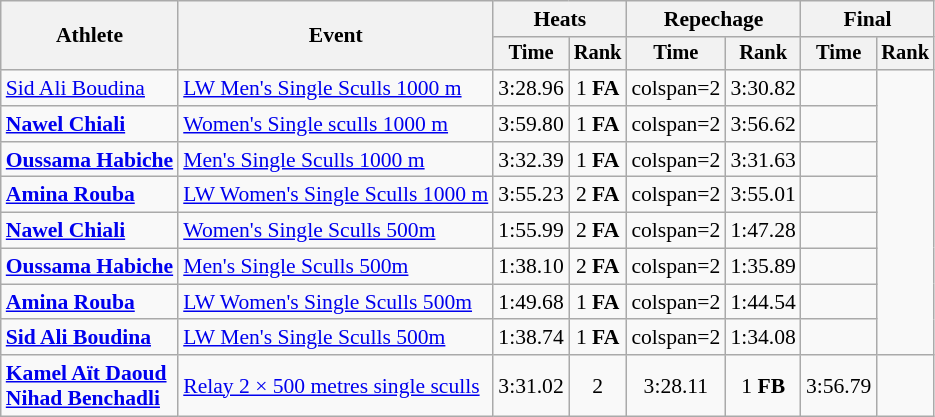<table class="wikitable" style="font-size:90%">
<tr>
<th rowspan="2">Athlete</th>
<th rowspan="2">Event</th>
<th colspan="2">Heats</th>
<th colspan="2">Repechage</th>
<th colspan="2">Final</th>
</tr>
<tr style="font-size:95%">
<th>Time</th>
<th>Rank</th>
<th>Time</th>
<th>Rank</th>
<th>Time</th>
<th>Rank</th>
</tr>
<tr align="center">
<td align="left"><a href='#'>Sid Ali Boudina</a></td>
<td align="left"><a href='#'>LW Men's Single Sculls 1000 m</a></td>
<td>3:28.96</td>
<td>1 <strong>FA</strong></td>
<td>colspan=2 </td>
<td>3:30.82</td>
<td></td>
</tr>
<tr align="center">
<td align="left"><strong><a href='#'>Nawel Chiali</a></strong></td>
<td align="left"><a href='#'>Women's Single sculls 1000 m</a></td>
<td>3:59.80</td>
<td>1 <strong>FA</strong></td>
<td>colspan=2 </td>
<td>3:56.62</td>
<td></td>
</tr>
<tr align="center">
<td align="left"><strong><a href='#'>Oussama Habiche</a></strong></td>
<td align="left"><a href='#'>Men's Single Sculls 1000 m</a></td>
<td>3:32.39</td>
<td>1 <strong>FA</strong></td>
<td>colspan=2 </td>
<td>3:31.63</td>
<td></td>
</tr>
<tr align="center">
<td align="left"><strong><a href='#'>Amina Rouba</a></strong></td>
<td align="left"><a href='#'>LW Women's Single Sculls 1000 m</a></td>
<td>3:55.23</td>
<td>2 <strong>FA</strong></td>
<td>colspan=2 </td>
<td>3:55.01</td>
<td></td>
</tr>
<tr align="center">
<td align="left"><strong><a href='#'>Nawel Chiali</a></strong></td>
<td align="left"><a href='#'>Women's Single Sculls 500m</a></td>
<td>1:55.99</td>
<td>2 <strong>FA</strong></td>
<td>colspan=2 </td>
<td>1:47.28</td>
<td></td>
</tr>
<tr align="center">
<td align="left"><strong><a href='#'>Oussama Habiche</a></strong></td>
<td align="left"><a href='#'>Men's Single Sculls 500m</a></td>
<td>1:38.10</td>
<td>2 <strong>FA</strong></td>
<td>colspan=2 </td>
<td>1:35.89</td>
<td></td>
</tr>
<tr align="center">
<td align="left"><strong><a href='#'>Amina Rouba</a></strong></td>
<td align="left"><a href='#'>LW Women's Single Sculls 500m</a></td>
<td>1:49.68</td>
<td>1 <strong>FA</strong></td>
<td>colspan=2 </td>
<td>1:44.54</td>
<td></td>
</tr>
<tr align="center">
<td align="left"><strong><a href='#'>Sid Ali Boudina</a></strong></td>
<td align="left"><a href='#'>LW Men's Single Sculls 500m</a></td>
<td>1:38.74</td>
<td>1 <strong>FA</strong></td>
<td>colspan=2 </td>
<td>1:34.08</td>
<td></td>
</tr>
<tr align="center">
<td align="left"><strong><a href='#'>Kamel Aït Daoud</a><br><a href='#'>Nihad Benchadli</a></strong></td>
<td align="left"><a href='#'>Relay 2 × 500 metres single sculls</a></td>
<td>3:31.02</td>
<td>2</td>
<td>3:28.11</td>
<td>1 <strong>FB</strong></td>
<td>3:56.79</td>
<td></td>
</tr>
</table>
